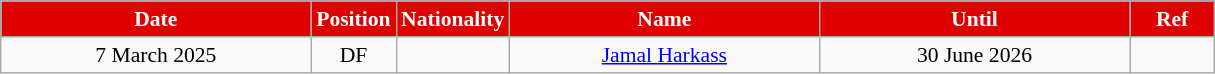<table class="wikitable" style="text-align:center; font-size:90%; ">
<tr>
<th style="background:#E00000; color:white; width:200px;">Date</th>
<th style="background:#E00000; color:white; width:50px;">Position</th>
<th style="background:#E00000; color:white; width:50px;">Nationality</th>
<th style="background:#E00000; color:white; width:200px;">Name</th>
<th style="background:#E00000; color:white; width:200px;">Until</th>
<th style="background:#E00000; color:white; width:50px;">Ref</th>
</tr>
<tr>
<td>7 March 2025</td>
<td>DF</td>
<td></td>
<td><a href='#'>Jamal Harkass</a></td>
<td>30 June 2026</td>
<td></td>
</tr>
</table>
